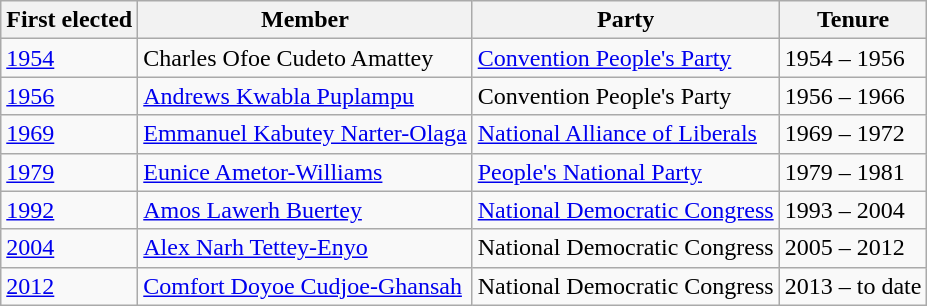<table class="wikitable">
<tr>
<th>First elected</th>
<th>Member</th>
<th>Party</th>
<th>Tenure</th>
</tr>
<tr>
<td><a href='#'>1954</a></td>
<td>Charles Ofoe Cudeto Amattey</td>
<td><a href='#'>Convention People's Party</a></td>
<td>1954 – 1956</td>
</tr>
<tr>
<td><a href='#'>1956</a></td>
<td><a href='#'>Andrews Kwabla Puplampu</a></td>
<td>Convention People's Party</td>
<td>1956 – 1966</td>
</tr>
<tr>
<td><a href='#'>1969</a></td>
<td><a href='#'>Emmanuel Kabutey Narter-Olaga</a></td>
<td><a href='#'>National Alliance of Liberals</a></td>
<td>1969 – 1972</td>
</tr>
<tr>
<td><a href='#'>1979</a></td>
<td><a href='#'>Eunice Ametor-Williams</a></td>
<td><a href='#'>People's National Party</a></td>
<td>1979 – 1981</td>
</tr>
<tr>
<td><a href='#'>1992</a></td>
<td><a href='#'>Amos Lawerh Buertey</a></td>
<td><a href='#'>National Democratic Congress</a></td>
<td>1993 – 2004</td>
</tr>
<tr>
<td><a href='#'>2004</a></td>
<td><a href='#'>Alex Narh Tettey-Enyo</a></td>
<td>National Democratic Congress</td>
<td>2005 – 2012</td>
</tr>
<tr>
<td><a href='#'>2012</a></td>
<td><a href='#'>Comfort Doyoe Cudjoe-Ghansah</a></td>
<td>National Democratic Congress</td>
<td>2013 – to date</td>
</tr>
</table>
